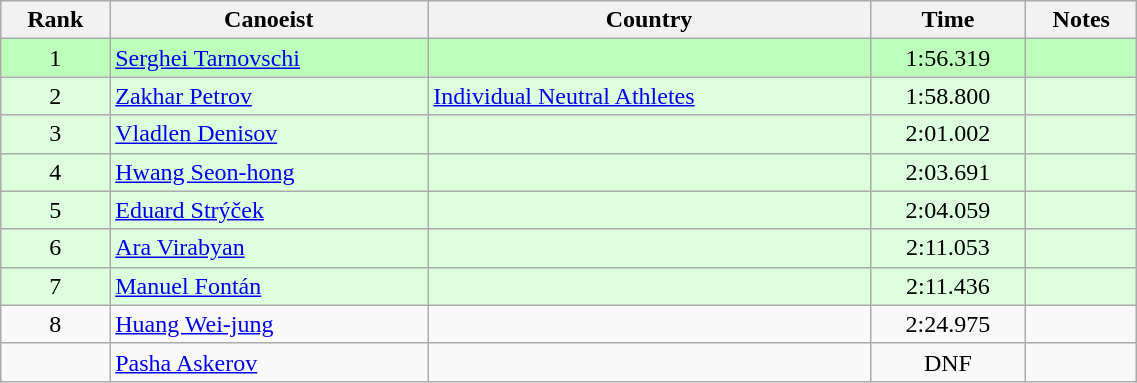<table class="wikitable" style="text-align:center;width: 60%">
<tr>
<th>Rank</th>
<th>Canoeist</th>
<th>Country</th>
<th>Time</th>
<th>Notes</th>
</tr>
<tr bgcolor=bbffbb>
<td>1</td>
<td align="left"><a href='#'>Serghei Tarnovschi</a></td>
<td align="left"></td>
<td>1:56.319</td>
<td></td>
</tr>
<tr bgcolor=ddffdd>
<td>2</td>
<td align="left"><a href='#'>Zakhar Petrov</a></td>
<td align="left"><a href='#'>Individual Neutral Athletes</a></td>
<td>1:58.800</td>
<td></td>
</tr>
<tr bgcolor=ddffdd>
<td>3</td>
<td align="left"><a href='#'>Vladlen Denisov</a></td>
<td align="left"></td>
<td>2:01.002</td>
<td></td>
</tr>
<tr bgcolor=ddffdd>
<td>4</td>
<td align="left"><a href='#'>Hwang Seon-hong</a></td>
<td align="left"></td>
<td>2:03.691</td>
<td></td>
</tr>
<tr bgcolor=ddffdd>
<td>5</td>
<td align="left"><a href='#'>Eduard Strýček</a></td>
<td align="left"></td>
<td>2:04.059</td>
<td></td>
</tr>
<tr bgcolor=ddffdd>
<td>6</td>
<td align="left"><a href='#'>Ara Virabyan</a></td>
<td align="left"></td>
<td>2:11.053</td>
<td></td>
</tr>
<tr bgcolor=ddffdd>
<td>7</td>
<td align="left"><a href='#'>Manuel Fontán</a></td>
<td align="left"></td>
<td>2:11.436</td>
<td></td>
</tr>
<tr>
<td>8</td>
<td align="left"><a href='#'>Huang Wei-jung</a></td>
<td align="left"></td>
<td>2:24.975</td>
<td></td>
</tr>
<tr>
<td></td>
<td align="left"><a href='#'>Pasha Askerov</a></td>
<td align="left"></td>
<td>DNF</td>
<td></td>
</tr>
</table>
